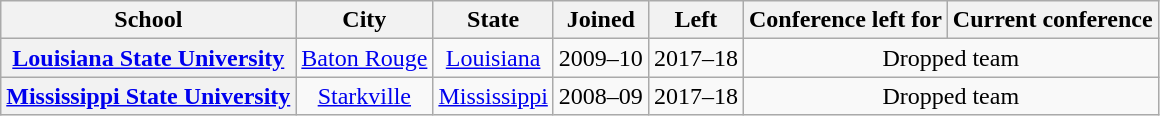<table class="sortable wikitable" style="text-align:center;">
<tr>
<th>School</th>
<th>City</th>
<th>State</th>
<th>Joined</th>
<th>Left</th>
<th>Conference left for</th>
<th>Current conference</th>
</tr>
<tr>
<th><a href='#'>Louisiana State University</a></th>
<td><a href='#'>Baton Rouge</a></td>
<td><a href='#'>Louisiana</a></td>
<td>2009–10</td>
<td>2017–18</td>
<td colspan=2>Dropped team</td>
</tr>
<tr>
<th><a href='#'>Mississippi State University</a></th>
<td><a href='#'>Starkville</a></td>
<td><a href='#'>Mississippi</a></td>
<td>2008–09</td>
<td>2017–18</td>
<td colspan=2>Dropped team</td>
</tr>
</table>
